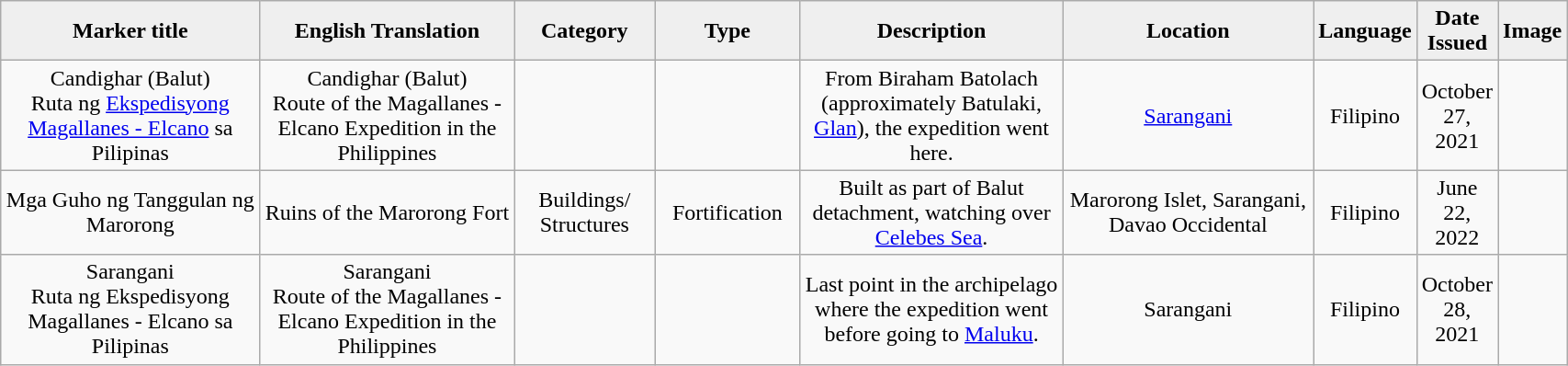<table class="wikitable" style="width:90%; text-align:center;">
<tr>
<th style="width:20%; background:#efefef;">Marker title</th>
<th style="width:20%; background:#efefef;">English Translation</th>
<th style="width:10%; background:#efefef;">Category</th>
<th style="width:10%; background:#efefef;">Type</th>
<th style="width:20%; background:#efefef;">Description</th>
<th style="width:20%; background:#efefef;">Location</th>
<th style="width:10%; background:#efefef;">Language</th>
<th style="width:10%; background:#efefef;">Date Issued</th>
<th style="width:10%; background:#efefef;">Image</th>
</tr>
<tr>
<td>Candighar (Balut)<br>Ruta ng <a href='#'>Ekspedisyong Magallanes - Elcano</a> sa Pilipinas</td>
<td>Candighar (Balut)<br>Route of the Magallanes - Elcano Expedition in the Philippines</td>
<td></td>
<td></td>
<td>From Biraham Batolach (approximately Batulaki, <a href='#'>Glan</a>), the expedition went here.</td>
<td><a href='#'>Sarangani</a></td>
<td>Filipino</td>
<td>October 27, 2021</td>
<td></td>
</tr>
<tr>
<td>Mga Guho ng Tanggulan ng Marorong</td>
<td>Ruins of the Marorong Fort</td>
<td>Buildings/ Structures</td>
<td>Fortification</td>
<td>Built as part of Balut detachment, watching over <a href='#'>Celebes Sea</a>.</td>
<td>Marorong Islet, Sarangani, Davao Occidental</td>
<td>Filipino</td>
<td>June 22, 2022</td>
<td></td>
</tr>
<tr>
<td>Sarangani<br>Ruta ng Ekspedisyong Magallanes - Elcano sa Pilipinas</td>
<td>Sarangani<br>Route of the Magallanes - Elcano Expedition in the Philippines</td>
<td></td>
<td></td>
<td>Last point in the archipelago where the expedition went before going to <a href='#'>Maluku</a>.</td>
<td>Sarangani</td>
<td>Filipino</td>
<td>October 28, 2021</td>
<td></td>
</tr>
</table>
